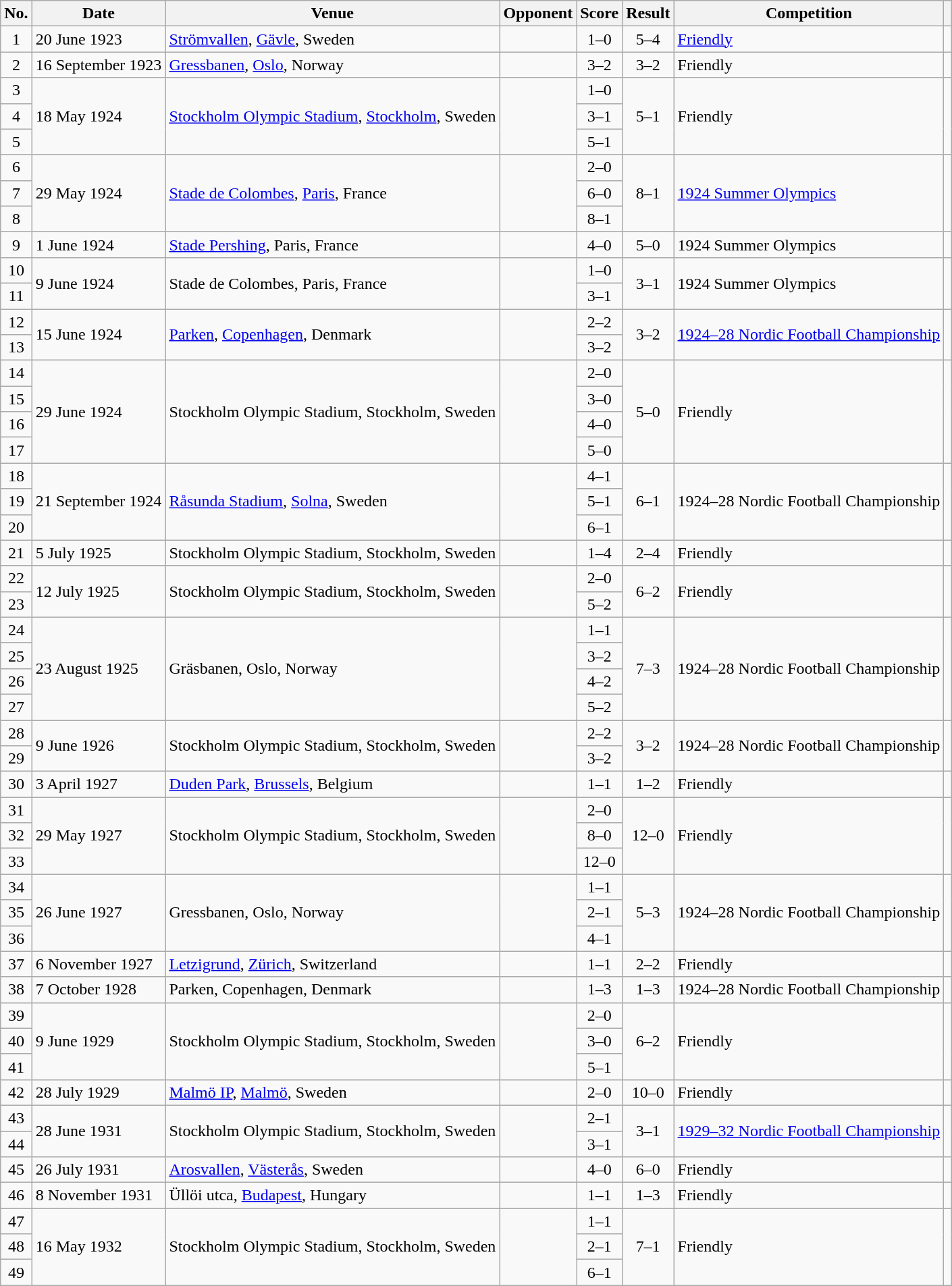<table class="wikitable sortable">
<tr>
<th scope="col">No.</th>
<th scope="col">Date</th>
<th scope="col">Venue</th>
<th scope="col">Opponent</th>
<th scope="col">Score</th>
<th scope="col">Result</th>
<th scope="col">Competition</th>
<th scope="col" class="unsortable"></th>
</tr>
<tr>
<td style="text-align:center">1</td>
<td>20 June 1923</td>
<td><a href='#'>Strömvallen</a>, <a href='#'>Gävle</a>, Sweden</td>
<td></td>
<td style="text-align:center">1–0</td>
<td style="text-align:center">5–4</td>
<td><a href='#'>Friendly</a></td>
<td></td>
</tr>
<tr>
<td style="text-align:center">2</td>
<td>16 September 1923</td>
<td><a href='#'>Gressbanen</a>, <a href='#'>Oslo</a>, Norway</td>
<td></td>
<td style="text-align:center">3–2</td>
<td style="text-align:center">3–2</td>
<td>Friendly</td>
<td></td>
</tr>
<tr>
<td style="text-align:center">3</td>
<td rowspan="3">18 May 1924</td>
<td rowspan="3"><a href='#'>Stockholm Olympic Stadium</a>, <a href='#'>Stockholm</a>, Sweden</td>
<td rowspan="3"></td>
<td style="text-align:center">1–0</td>
<td rowspan="3" style="text-align:center">5–1</td>
<td rowspan="3">Friendly</td>
<td rowspan="3"></td>
</tr>
<tr>
<td style="text-align:center">4</td>
<td style="text-align:center">3–1</td>
</tr>
<tr>
<td style="text-align:center">5</td>
<td style="text-align:center">5–1</td>
</tr>
<tr>
<td style="text-align:center">6</td>
<td rowspan="3">29 May 1924</td>
<td rowspan="3"><a href='#'>Stade de Colombes</a>, <a href='#'>Paris</a>, France</td>
<td rowspan="3"></td>
<td style="text-align:center">2–0</td>
<td rowspan="3" style="text-align:center">8–1</td>
<td rowspan="3"><a href='#'>1924 Summer Olympics</a></td>
<td rowspan="3"></td>
</tr>
<tr>
<td style="text-align:center">7</td>
<td style="text-align:center">6–0</td>
</tr>
<tr>
<td style="text-align:center">8</td>
<td style="text-align:center">8–1</td>
</tr>
<tr>
<td style="text-align:center">9</td>
<td>1 June 1924</td>
<td><a href='#'>Stade Pershing</a>, Paris, France</td>
<td></td>
<td style="text-align:center">4–0</td>
<td style="text-align:center">5–0</td>
<td>1924 Summer Olympics</td>
<td></td>
</tr>
<tr>
<td style="text-align:center">10</td>
<td rowspan="2">9 June 1924</td>
<td rowspan="2">Stade de Colombes, Paris, France</td>
<td rowspan="2"></td>
<td style="text-align:center">1–0</td>
<td rowspan="2" style="text-align:center">3–1</td>
<td rowspan="2">1924 Summer Olympics</td>
<td rowspan="2"></td>
</tr>
<tr>
<td style="text-align:center">11</td>
<td style="text-align:center">3–1</td>
</tr>
<tr>
<td style="text-align:center">12</td>
<td rowspan="2">15 June 1924</td>
<td rowspan="2"><a href='#'>Parken</a>, <a href='#'>Copenhagen</a>, Denmark</td>
<td rowspan="2"></td>
<td style="text-align:center">2–2</td>
<td rowspan="2" style="text-align:center">3–2</td>
<td rowspan="2"><a href='#'>1924–28 Nordic Football Championship</a></td>
<td rowspan="2"></td>
</tr>
<tr>
<td style="text-align:center">13</td>
<td style="text-align:center">3–2</td>
</tr>
<tr>
<td style="text-align:center">14</td>
<td rowspan="4">29 June 1924</td>
<td rowspan="4">Stockholm Olympic Stadium, Stockholm, Sweden</td>
<td rowspan="4"></td>
<td style="text-align:center">2–0</td>
<td rowspan="4" style="text-align:center">5–0</td>
<td rowspan="4">Friendly</td>
<td rowspan="4"></td>
</tr>
<tr>
<td style="text-align:center">15</td>
<td style="text-align:center">3–0</td>
</tr>
<tr>
<td style="text-align:center">16</td>
<td style="text-align:center">4–0</td>
</tr>
<tr>
<td style="text-align:center">17</td>
<td style="text-align:center">5–0</td>
</tr>
<tr>
<td style="text-align:center">18</td>
<td rowspan="3">21 September 1924</td>
<td rowspan="3"><a href='#'>Råsunda Stadium</a>, <a href='#'>Solna</a>, Sweden</td>
<td rowspan="3"></td>
<td style="text-align:center">4–1</td>
<td rowspan="3" style="text-align:center">6–1</td>
<td rowspan="3">1924–28 Nordic Football Championship</td>
<td rowspan="3"></td>
</tr>
<tr>
<td style="text-align:center">19</td>
<td style="text-align:center">5–1</td>
</tr>
<tr>
<td style="text-align:center">20</td>
<td style="text-align:center">6–1</td>
</tr>
<tr>
<td style="text-align:center">21</td>
<td>5 July 1925</td>
<td>Stockholm Olympic Stadium, Stockholm, Sweden</td>
<td></td>
<td style="text-align:center">1–4</td>
<td style="text-align:center">2–4</td>
<td>Friendly</td>
<td></td>
</tr>
<tr>
<td style="text-align:center">22</td>
<td rowspan="2">12 July 1925</td>
<td rowspan="2">Stockholm Olympic Stadium, Stockholm, Sweden</td>
<td rowspan="2"></td>
<td style="text-align:center">2–0</td>
<td rowspan="2" style="text-align:center">6–2</td>
<td rowspan="2">Friendly</td>
<td rowspan="2"></td>
</tr>
<tr>
<td style="text-align:center">23</td>
<td style="text-align:center">5–2</td>
</tr>
<tr>
<td style="text-align:center">24</td>
<td rowspan="4">23 August 1925</td>
<td rowspan="4">Gräsbanen, Oslo, Norway</td>
<td rowspan="4"></td>
<td style="text-align:center">1–1</td>
<td rowspan="4" style="text-align:center">7–3</td>
<td rowspan="4">1924–28 Nordic Football Championship</td>
<td rowspan="4"></td>
</tr>
<tr>
<td style="text-align:center">25</td>
<td style="text-align:center">3–2</td>
</tr>
<tr>
<td style="text-align:center">26</td>
<td style="text-align:center">4–2</td>
</tr>
<tr>
<td style="text-align:center">27</td>
<td style="text-align:center">5–2</td>
</tr>
<tr>
<td style="text-align:center">28</td>
<td rowspan="2">9 June 1926</td>
<td rowspan="2">Stockholm Olympic Stadium, Stockholm, Sweden</td>
<td rowspan="2"></td>
<td style="text-align:center">2–2</td>
<td rowspan="2" style="text-align:center">3–2</td>
<td rowspan="2">1924–28 Nordic Football Championship</td>
<td rowspan="2"></td>
</tr>
<tr>
<td style="text-align:center">29</td>
<td style="text-align:center">3–2</td>
</tr>
<tr>
<td style="text-align:center">30</td>
<td>3 April 1927</td>
<td><a href='#'>Duden Park</a>, <a href='#'>Brussels</a>, Belgium</td>
<td></td>
<td style="text-align:center">1–1</td>
<td style="text-align:center">1–2</td>
<td>Friendly</td>
<td></td>
</tr>
<tr>
<td style="text-align:center">31</td>
<td rowspan="3">29 May 1927</td>
<td rowspan="3">Stockholm Olympic Stadium, Stockholm, Sweden</td>
<td rowspan="3"></td>
<td style="text-align:center">2–0</td>
<td rowspan="3" style="text-align:center">12–0</td>
<td rowspan="3">Friendly</td>
<td rowspan="3"></td>
</tr>
<tr>
<td style="text-align:center">32</td>
<td style="text-align:center">8–0</td>
</tr>
<tr>
<td style="text-align:center">33</td>
<td style="text-align:center">12–0</td>
</tr>
<tr>
<td style="text-align:center">34</td>
<td rowspan="3">26 June 1927</td>
<td rowspan="3">Gressbanen, Oslo, Norway</td>
<td rowspan="3"></td>
<td style="text-align:center">1–1</td>
<td rowspan="3" style="text-align:center">5–3</td>
<td rowspan="3">1924–28 Nordic Football Championship</td>
<td rowspan="3"></td>
</tr>
<tr>
<td style="text-align:center">35</td>
<td style="text-align:center">2–1</td>
</tr>
<tr>
<td style="text-align:center">36</td>
<td style="text-align:center">4–1</td>
</tr>
<tr>
<td style="text-align:center">37</td>
<td>6 November 1927</td>
<td><a href='#'>Letzigrund</a>, <a href='#'>Zürich</a>, Switzerland</td>
<td></td>
<td style="text-align:center">1–1</td>
<td style="text-align:center">2–2</td>
<td>Friendly</td>
<td></td>
</tr>
<tr>
<td style="text-align:center">38</td>
<td>7 October 1928</td>
<td>Parken, Copenhagen, Denmark</td>
<td></td>
<td style="text-align:center">1–3</td>
<td style="text-align:center">1–3</td>
<td>1924–28 Nordic Football Championship</td>
<td></td>
</tr>
<tr>
<td style="text-align:center">39</td>
<td rowspan="3">9 June 1929</td>
<td rowspan="3">Stockholm Olympic Stadium, Stockholm, Sweden</td>
<td rowspan="3"></td>
<td style="text-align:center">2–0</td>
<td rowspan="3" style="text-align:center">6–2</td>
<td rowspan="3">Friendly</td>
<td rowspan="3"></td>
</tr>
<tr>
<td style="text-align:center">40</td>
<td style="text-align:center">3–0</td>
</tr>
<tr>
<td style="text-align:center">41</td>
<td style="text-align:center">5–1</td>
</tr>
<tr>
<td style="text-align:center">42</td>
<td>28 July 1929</td>
<td><a href='#'>Malmö IP</a>, <a href='#'>Malmö</a>, Sweden</td>
<td></td>
<td style="text-align:center">2–0</td>
<td style="text-align:center">10–0</td>
<td>Friendly</td>
<td></td>
</tr>
<tr>
<td style="text-align:center">43</td>
<td rowspan="2">28 June 1931</td>
<td rowspan="2">Stockholm Olympic Stadium, Stockholm, Sweden</td>
<td rowspan="2"></td>
<td style="text-align:center">2–1</td>
<td rowspan="2" style="text-align:center">3–1</td>
<td rowspan="2"><a href='#'>1929–32 Nordic Football Championship</a></td>
<td rowspan="2"></td>
</tr>
<tr>
<td style="text-align:center">44</td>
<td style="text-align:center">3–1</td>
</tr>
<tr>
<td style="text-align:center">45</td>
<td>26 July 1931</td>
<td><a href='#'>Arosvallen</a>, <a href='#'>Västerås</a>, Sweden</td>
<td></td>
<td style="text-align:center">4–0</td>
<td style="text-align:center">6–0</td>
<td>Friendly</td>
<td></td>
</tr>
<tr>
<td style="text-align:center">46</td>
<td>8 November 1931</td>
<td>Üllöi utca, <a href='#'>Budapest</a>, Hungary</td>
<td></td>
<td style="text-align:center">1–1</td>
<td style="text-align:center">1–3</td>
<td>Friendly</td>
<td></td>
</tr>
<tr>
<td style="text-align:center">47</td>
<td rowspan="3">16 May 1932</td>
<td rowspan="3">Stockholm Olympic Stadium, Stockholm, Sweden</td>
<td rowspan="3"></td>
<td style="text-align:center">1–1</td>
<td rowspan="3" style="text-align:center">7–1</td>
<td rowspan="3">Friendly</td>
<td rowspan="3"></td>
</tr>
<tr>
<td style="text-align:center">48</td>
<td style="text-align:center">2–1</td>
</tr>
<tr>
<td style="text-align:center">49</td>
<td style="text-align:center">6–1</td>
</tr>
</table>
